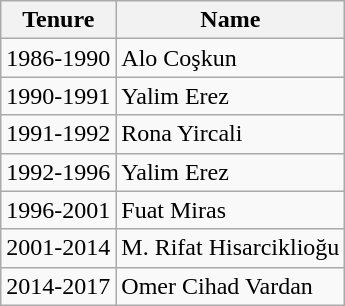<table class="wikitable sortable">
<tr>
<th>Tenure</th>
<th>Name</th>
</tr>
<tr>
<td>1986-1990</td>
<td>Alo Coşkun</td>
</tr>
<tr>
<td>1990-1991</td>
<td>Yalim Erez</td>
</tr>
<tr>
<td>1991-1992</td>
<td>Rona Yircali</td>
</tr>
<tr>
<td>1992-1996</td>
<td>Yalim Erez</td>
</tr>
<tr>
<td>1996-2001</td>
<td>Fuat Miras</td>
</tr>
<tr>
<td>2001-2014</td>
<td>M. Rifat Hisarciklioğu</td>
</tr>
<tr>
<td>2014-2017</td>
<td>Omer Cihad Vardan</td>
</tr>
</table>
